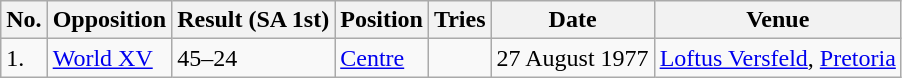<table class="wikitable">
<tr>
<th>No.</th>
<th>Opposition</th>
<th>Result (SA 1st)</th>
<th>Position</th>
<th>Tries</th>
<th>Date</th>
<th>Venue</th>
</tr>
<tr>
<td>1.</td>
<td><a href='#'>World XV</a></td>
<td>45–24</td>
<td><a href='#'>Centre</a></td>
<td></td>
<td>27 August 1977</td>
<td><a href='#'>Loftus Versfeld</a>, <a href='#'>Pretoria</a></td>
</tr>
</table>
